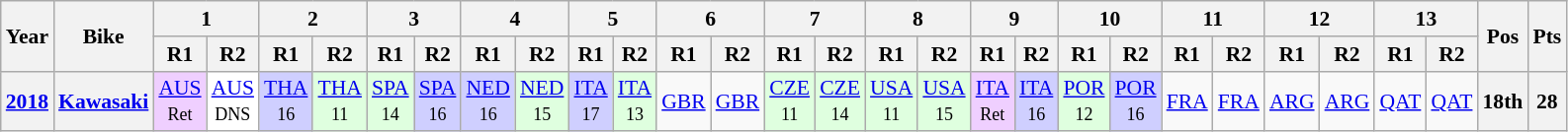<table class="wikitable" style="text-align:center; font-size:90%">
<tr>
<th valign="middle" rowspan=2>Year</th>
<th valign="middle" rowspan=2>Bike</th>
<th colspan=2>1</th>
<th colspan=2>2</th>
<th colspan=2>3</th>
<th colspan=2>4</th>
<th colspan=2>5</th>
<th colspan=2>6</th>
<th colspan=2>7</th>
<th colspan=2>8</th>
<th colspan=2>9</th>
<th colspan=2>10</th>
<th colspan=2>11</th>
<th colspan=2>12</th>
<th colspan=2>13</th>
<th rowspan=2>Pos</th>
<th rowspan=2>Pts</th>
</tr>
<tr>
<th>R1</th>
<th>R2</th>
<th>R1</th>
<th>R2</th>
<th>R1</th>
<th>R2</th>
<th>R1</th>
<th>R2</th>
<th>R1</th>
<th>R2</th>
<th>R1</th>
<th>R2</th>
<th>R1</th>
<th>R2</th>
<th>R1</th>
<th>R2</th>
<th>R1</th>
<th>R2</th>
<th>R1</th>
<th>R2</th>
<th>R1</th>
<th>R2</th>
<th>R1</th>
<th>R2</th>
<th>R1</th>
<th>R2</th>
</tr>
<tr>
<th><a href='#'>2018</a></th>
<th><a href='#'>Kawasaki</a></th>
<td style="background:#efcfff;"><a href='#'>AUS</a><br><small>Ret</small></td>
<td style="background:#ffffff;"><a href='#'>AUS</a><br><small>DNS</small></td>
<td style="background:#cfcfff;"><a href='#'>THA</a><br><small>16</small></td>
<td style="background:#dfffdf;"><a href='#'>THA</a><br><small>11</small></td>
<td style="background:#dfffdf;"><a href='#'>SPA</a><br><small>14</small></td>
<td style="background:#cfcfff;"><a href='#'>SPA</a><br><small>16</small></td>
<td style="background:#cfcfff;"><a href='#'>NED</a><br><small>16</small></td>
<td style="background:#dfffdf;"><a href='#'>NED</a><br><small>15</small></td>
<td style="background:#cfcfff;"><a href='#'>ITA</a><br><small>17</small></td>
<td style="background:#dfffdf;"><a href='#'>ITA</a><br><small>13</small></td>
<td><a href='#'>GBR</a></td>
<td><a href='#'>GBR</a></td>
<td style="background:#dfffdf;"><a href='#'>CZE</a><br><small>11</small></td>
<td style="background:#dfffdf;"><a href='#'>CZE</a><br><small>14</small></td>
<td style="background:#dfffdf;"><a href='#'>USA</a><br><small>11</small></td>
<td style="background:#dfffdf;"><a href='#'>USA</a><br><small>15</small></td>
<td style="background:#efcfff;"><a href='#'>ITA</a><br><small>Ret</small></td>
<td style="background:#cfcfff;"><a href='#'>ITA</a><br><small>16</small></td>
<td style="background:#dfffdf;"><a href='#'>POR</a><br><small>12</small></td>
<td style="background:#cfcfff;"><a href='#'>POR</a><br><small>16</small></td>
<td><a href='#'>FRA</a></td>
<td><a href='#'>FRA</a></td>
<td><a href='#'>ARG</a></td>
<td><a href='#'>ARG</a></td>
<td><a href='#'>QAT</a></td>
<td><a href='#'>QAT</a></td>
<th>18th</th>
<th>28</th>
</tr>
</table>
